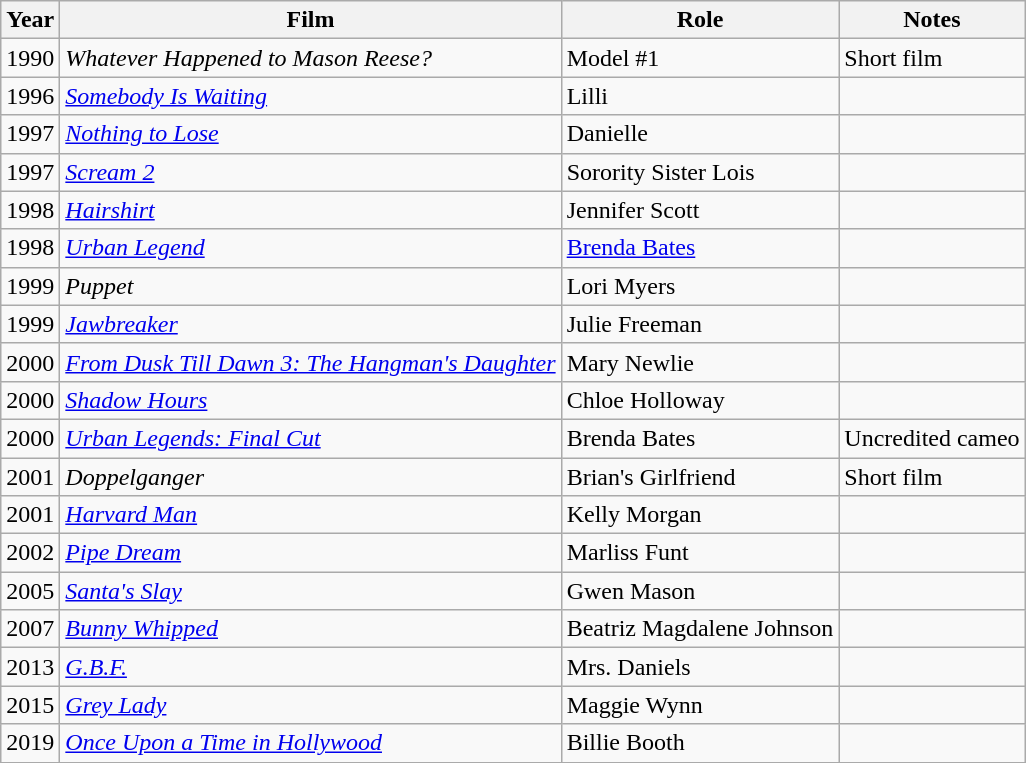<table class="wikitable sortable">
<tr>
<th>Year</th>
<th>Film</th>
<th>Role</th>
<th class=unsortable>Notes</th>
</tr>
<tr>
<td>1990</td>
<td><em>Whatever Happened to Mason Reese?</em></td>
<td>Model #1</td>
<td>Short film</td>
</tr>
<tr>
<td>1996</td>
<td><em><a href='#'>Somebody Is Waiting</a></em></td>
<td>Lilli</td>
<td></td>
</tr>
<tr>
<td>1997</td>
<td><em><a href='#'>Nothing to Lose</a></em></td>
<td>Danielle</td>
<td></td>
</tr>
<tr>
<td>1997</td>
<td><em><a href='#'>Scream 2</a></em></td>
<td>Sorority Sister Lois</td>
<td></td>
</tr>
<tr>
<td>1998</td>
<td><em><a href='#'>Hairshirt</a></em></td>
<td>Jennifer Scott</td>
<td></td>
</tr>
<tr>
<td>1998</td>
<td><em><a href='#'>Urban Legend</a></em></td>
<td><a href='#'>Brenda Bates</a></td>
<td></td>
</tr>
<tr>
<td>1999</td>
<td><em>Puppet</em></td>
<td>Lori Myers</td>
<td></td>
</tr>
<tr>
<td>1999</td>
<td><em><a href='#'>Jawbreaker</a></em></td>
<td>Julie Freeman</td>
<td></td>
</tr>
<tr>
<td>2000</td>
<td><em><a href='#'>From Dusk Till Dawn 3: The Hangman's Daughter</a></em></td>
<td>Mary Newlie</td>
<td></td>
</tr>
<tr>
<td>2000</td>
<td><em><a href='#'>Shadow Hours</a></em></td>
<td>Chloe Holloway</td>
<td></td>
</tr>
<tr>
<td>2000</td>
<td><em><a href='#'>Urban Legends: Final Cut</a></em></td>
<td>Brenda Bates</td>
<td>Uncredited cameo</td>
</tr>
<tr>
<td>2001</td>
<td><em>Doppelganger</em></td>
<td>Brian's Girlfriend</td>
<td>Short film</td>
</tr>
<tr>
<td>2001</td>
<td><em><a href='#'>Harvard Man</a></em></td>
<td>Kelly Morgan</td>
<td></td>
</tr>
<tr>
<td>2002</td>
<td><em><a href='#'>Pipe Dream</a></em></td>
<td>Marliss Funt</td>
<td></td>
</tr>
<tr>
<td>2005</td>
<td><em><a href='#'>Santa's Slay</a></em></td>
<td>Gwen Mason</td>
<td></td>
</tr>
<tr>
<td>2007</td>
<td><em><a href='#'>Bunny Whipped</a></em></td>
<td>Beatriz Magdalene Johnson</td>
<td></td>
</tr>
<tr>
<td>2013</td>
<td><em><a href='#'>G.B.F.</a></em></td>
<td>Mrs. Daniels</td>
<td></td>
</tr>
<tr>
<td>2015</td>
<td><em><a href='#'>Grey Lady</a></em></td>
<td>Maggie Wynn</td>
<td></td>
</tr>
<tr>
<td>2019</td>
<td><em><a href='#'>Once Upon a Time in Hollywood</a></em></td>
<td>Billie Booth</td>
<td></td>
</tr>
<tr>
</tr>
</table>
